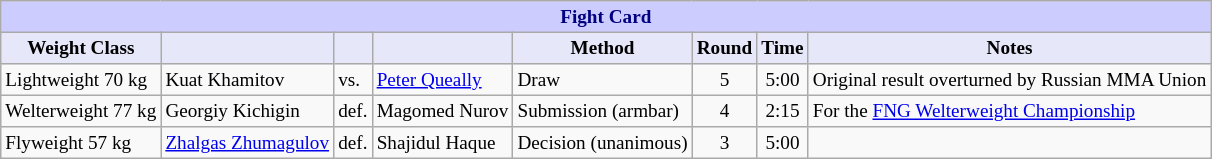<table class="wikitable" style="font-size: 80%;">
<tr>
<th colspan="8" style="background-color: #ccf; color: #000080; text-align: center;"><strong>Fight Card</strong></th>
</tr>
<tr>
<th colspan="1" style="background-color: #E6E8FA; color: #000000; text-align: center;">Weight Class</th>
<th colspan="1" style="background-color: #E6E8FA; color: #000000; text-align: center;"></th>
<th colspan="1" style="background-color: #E6E8FA; color: #000000; text-align: center;"></th>
<th colspan="1" style="background-color: #E6E8FA; color: #000000; text-align: center;"></th>
<th colspan="1" style="background-color: #E6E8FA; color: #000000; text-align: center;">Method</th>
<th colspan="1" style="background-color: #E6E8FA; color: #000000; text-align: center;">Round</th>
<th colspan="1" style="background-color: #E6E8FA; color: #000000; text-align: center;">Time</th>
<th colspan="1" style="background-color: #E6E8FA; color: #000000; text-align: center;">Notes</th>
</tr>
<tr>
<td>Lightweight 70 kg</td>
<td> Kuat Khamitov</td>
<td>vs.</td>
<td> <a href='#'>Peter Queally</a></td>
<td>Draw</td>
<td align=center>5</td>
<td align=center>5:00</td>
<td>Original result overturned by Russian MMA Union</td>
</tr>
<tr>
<td>Welterweight 77 kg</td>
<td> Georgiy Kichigin</td>
<td>def.</td>
<td> Magomed Nurov</td>
<td>Submission (armbar)</td>
<td align=center>4</td>
<td align=center>2:15</td>
<td>For the <a href='#'>FNG Welterweight Championship</a></td>
</tr>
<tr>
<td>Flyweight 57 kg</td>
<td> <a href='#'>Zhalgas Zhumagulov</a></td>
<td>def.</td>
<td> Shajidul Haque</td>
<td>Decision (unanimous)</td>
<td align=center>3</td>
<td align=center>5:00</td>
<td></td>
</tr>
</table>
